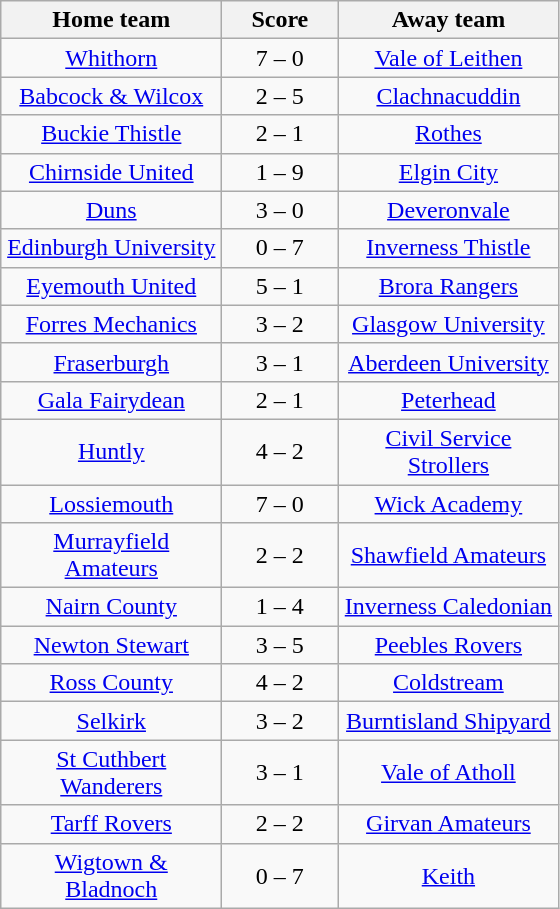<table class="wikitable" style="text-align: center">
<tr>
<th width=140>Home team</th>
<th width=70>Score</th>
<th width=140>Away team</th>
</tr>
<tr>
<td><a href='#'>Whithorn</a></td>
<td>7 – 0</td>
<td><a href='#'>Vale of Leithen</a></td>
</tr>
<tr>
<td><a href='#'>Babcock & Wilcox</a></td>
<td>2 – 5</td>
<td><a href='#'>Clachnacuddin</a></td>
</tr>
<tr>
<td><a href='#'>Buckie Thistle</a></td>
<td>2 – 1</td>
<td><a href='#'>Rothes</a></td>
</tr>
<tr>
<td><a href='#'>Chirnside United</a></td>
<td>1 – 9</td>
<td><a href='#'>Elgin City</a></td>
</tr>
<tr>
<td><a href='#'>Duns</a></td>
<td>3 – 0</td>
<td><a href='#'>Deveronvale</a></td>
</tr>
<tr>
<td><a href='#'>Edinburgh University</a></td>
<td>0 – 7</td>
<td><a href='#'>Inverness Thistle</a></td>
</tr>
<tr>
<td><a href='#'>Eyemouth United</a></td>
<td>5 – 1</td>
<td><a href='#'>Brora Rangers</a></td>
</tr>
<tr>
<td><a href='#'>Forres Mechanics</a></td>
<td>3 – 2</td>
<td><a href='#'>Glasgow University</a></td>
</tr>
<tr>
<td><a href='#'>Fraserburgh</a></td>
<td>3 – 1</td>
<td><a href='#'>Aberdeen University</a></td>
</tr>
<tr>
<td><a href='#'>Gala Fairydean</a></td>
<td>2 – 1</td>
<td><a href='#'>Peterhead</a></td>
</tr>
<tr>
<td><a href='#'>Huntly</a></td>
<td>4 – 2</td>
<td><a href='#'>Civil Service Strollers</a></td>
</tr>
<tr>
<td><a href='#'>Lossiemouth</a></td>
<td>7 – 0</td>
<td><a href='#'>Wick Academy</a></td>
</tr>
<tr>
<td><a href='#'>Murrayfield Amateurs</a></td>
<td>2 – 2</td>
<td><a href='#'>Shawfield Amateurs</a></td>
</tr>
<tr>
<td><a href='#'>Nairn County</a></td>
<td>1 – 4</td>
<td><a href='#'>Inverness Caledonian</a></td>
</tr>
<tr>
<td><a href='#'>Newton Stewart</a></td>
<td>3 – 5</td>
<td><a href='#'>Peebles Rovers</a></td>
</tr>
<tr>
<td><a href='#'>Ross County</a></td>
<td>4 – 2</td>
<td><a href='#'>Coldstream</a></td>
</tr>
<tr>
<td><a href='#'>Selkirk</a></td>
<td>3 – 2</td>
<td><a href='#'>Burntisland Shipyard</a></td>
</tr>
<tr>
<td><a href='#'>St Cuthbert Wanderers</a></td>
<td>3 – 1</td>
<td><a href='#'>Vale of Atholl</a></td>
</tr>
<tr>
<td><a href='#'>Tarff Rovers</a></td>
<td>2 – 2</td>
<td><a href='#'>Girvan Amateurs</a></td>
</tr>
<tr>
<td><a href='#'>Wigtown & Bladnoch</a></td>
<td>0 – 7</td>
<td><a href='#'>Keith</a></td>
</tr>
</table>
